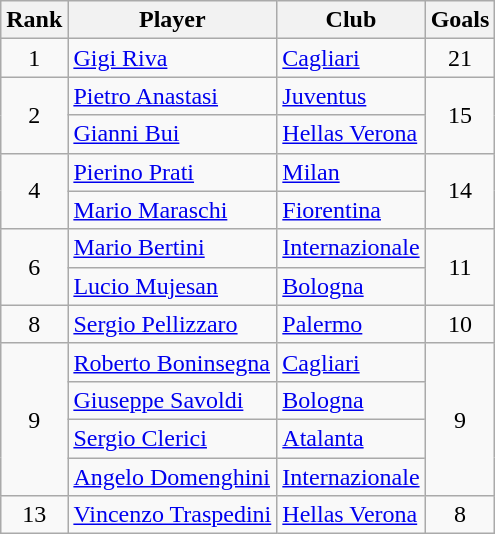<table class="wikitable" style="text-align:center">
<tr>
<th>Rank</th>
<th>Player</th>
<th>Club</th>
<th>Goals</th>
</tr>
<tr>
<td>1</td>
<td align="left"> <a href='#'>Gigi Riva</a></td>
<td align="left"><a href='#'>Cagliari</a></td>
<td>21</td>
</tr>
<tr>
<td rowspan="2">2</td>
<td align="left"> <a href='#'>Pietro Anastasi</a></td>
<td align="left"><a href='#'>Juventus</a></td>
<td rowspan="2">15</td>
</tr>
<tr>
<td align="left"> <a href='#'>Gianni Bui</a></td>
<td align="left"><a href='#'>Hellas Verona</a></td>
</tr>
<tr>
<td rowspan="2">4</td>
<td align="left"> <a href='#'>Pierino Prati</a></td>
<td align="left"><a href='#'>Milan</a></td>
<td rowspan="2">14</td>
</tr>
<tr>
<td align="left"> <a href='#'>Mario Maraschi</a></td>
<td align="left"><a href='#'>Fiorentina</a></td>
</tr>
<tr>
<td rowspan="2">6</td>
<td align="left"> <a href='#'>Mario Bertini</a></td>
<td align="left"><a href='#'>Internazionale</a></td>
<td rowspan="2">11</td>
</tr>
<tr>
<td align="left"> <a href='#'>Lucio Mujesan</a></td>
<td align="left"><a href='#'>Bologna</a></td>
</tr>
<tr>
<td>8</td>
<td align="left"> <a href='#'>Sergio Pellizzaro</a></td>
<td align="left"><a href='#'>Palermo</a></td>
<td>10</td>
</tr>
<tr>
<td rowspan="4">9</td>
<td align="left"> <a href='#'>Roberto Boninsegna</a></td>
<td align="left"><a href='#'>Cagliari</a></td>
<td rowspan="4">9</td>
</tr>
<tr>
<td align="left"> <a href='#'>Giuseppe Savoldi</a></td>
<td align="left"><a href='#'>Bologna</a></td>
</tr>
<tr>
<td align="left"> <a href='#'>Sergio Clerici</a></td>
<td align="left"><a href='#'>Atalanta</a></td>
</tr>
<tr>
<td align="left"> <a href='#'>Angelo Domenghini</a></td>
<td align="left"><a href='#'>Internazionale</a></td>
</tr>
<tr>
<td>13</td>
<td align="left"> <a href='#'>Vincenzo Traspedini</a></td>
<td align="left"><a href='#'>Hellas Verona</a></td>
<td>8</td>
</tr>
</table>
